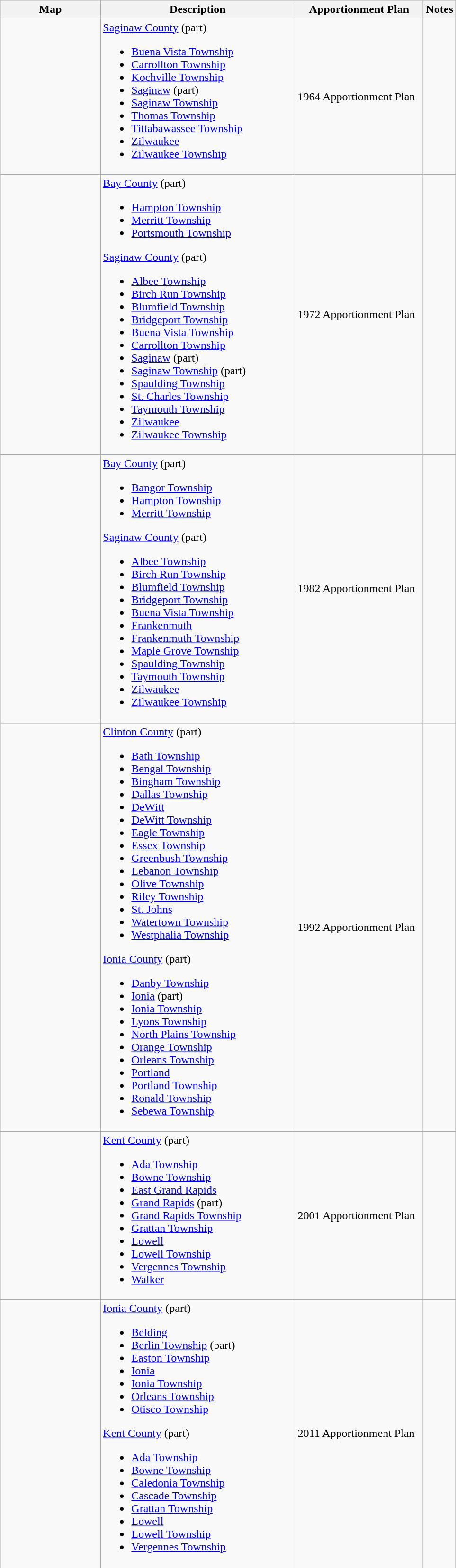<table class="wikitable sortable">
<tr>
<th style="width:100pt;">Map</th>
<th style="width:200pt;">Description</th>
<th style="width:130pt;">Apportionment Plan</th>
<th style="width:15pt;">Notes</th>
</tr>
<tr>
<td></td>
<td><a href='#'>Saginaw County</a> (part)<br><ul><li><a href='#'>Buena Vista Township</a></li><li><a href='#'>Carrollton Township</a></li><li><a href='#'>Kochville Township</a></li><li><a href='#'>Saginaw</a> (part)</li><li><a href='#'>Saginaw Township</a></li><li><a href='#'>Thomas Township</a></li><li><a href='#'>Tittabawassee Township</a></li><li><a href='#'>Zilwaukee</a></li><li><a href='#'>Zilwaukee Township</a></li></ul></td>
<td>1964 Apportionment Plan</td>
<td></td>
</tr>
<tr>
<td></td>
<td><a href='#'>Bay County</a> (part)<br><ul><li><a href='#'>Hampton Township</a></li><li><a href='#'>Merritt Township</a></li><li><a href='#'>Portsmouth Township</a></li></ul><a href='#'>Saginaw County</a> (part)<ul><li><a href='#'>Albee Township</a></li><li><a href='#'>Birch Run Township</a></li><li><a href='#'>Blumfield Township</a></li><li><a href='#'>Bridgeport Township</a></li><li><a href='#'>Buena Vista Township</a></li><li><a href='#'>Carrollton Township</a></li><li><a href='#'>Saginaw</a> (part)</li><li><a href='#'>Saginaw Township</a> (part)</li><li><a href='#'>Spaulding Township</a></li><li><a href='#'>St. Charles Township</a></li><li><a href='#'>Taymouth Township</a></li><li><a href='#'>Zilwaukee</a></li><li><a href='#'>Zilwaukee Township</a></li></ul></td>
<td>1972 Apportionment Plan</td>
<td></td>
</tr>
<tr>
<td></td>
<td><a href='#'>Bay County</a> (part)<br><ul><li><a href='#'>Bangor Township</a></li><li><a href='#'>Hampton Township</a></li><li><a href='#'>Merritt Township</a></li></ul><a href='#'>Saginaw County</a> (part)<ul><li><a href='#'>Albee Township</a></li><li><a href='#'>Birch Run Township</a></li><li><a href='#'>Blumfield Township</a></li><li><a href='#'>Bridgeport Township</a></li><li><a href='#'>Buena Vista Township</a></li><li><a href='#'>Frankenmuth</a></li><li><a href='#'>Frankenmuth Township</a></li><li><a href='#'>Maple Grove Township</a></li><li><a href='#'>Spaulding Township</a></li><li><a href='#'>Taymouth Township</a></li><li><a href='#'>Zilwaukee</a></li><li><a href='#'>Zilwaukee Township</a></li></ul></td>
<td>1982 Apportionment Plan</td>
<td></td>
</tr>
<tr>
<td></td>
<td><a href='#'>Clinton County</a> (part)<br><ul><li><a href='#'>Bath Township</a></li><li><a href='#'>Bengal Township</a></li><li><a href='#'>Bingham Township</a></li><li><a href='#'>Dallas Township</a></li><li><a href='#'>DeWitt</a></li><li><a href='#'>DeWitt Township</a></li><li><a href='#'>Eagle Township</a></li><li><a href='#'>Essex Township</a></li><li><a href='#'>Greenbush Township</a></li><li><a href='#'>Lebanon Township</a></li><li><a href='#'>Olive Township</a></li><li><a href='#'>Riley Township</a></li><li><a href='#'>St. Johns</a></li><li><a href='#'>Watertown Township</a></li><li><a href='#'>Westphalia Township</a></li></ul><a href='#'>Ionia County</a> (part)<ul><li><a href='#'>Danby Township</a></li><li><a href='#'>Ionia</a> (part)</li><li><a href='#'>Ionia Township</a></li><li><a href='#'>Lyons Township</a></li><li><a href='#'>North Plains Township</a></li><li><a href='#'>Orange Township</a></li><li><a href='#'>Orleans Township</a></li><li><a href='#'>Portland</a></li><li><a href='#'>Portland Township</a></li><li><a href='#'>Ronald Township</a></li><li><a href='#'>Sebewa Township</a></li></ul></td>
<td>1992 Apportionment Plan</td>
<td></td>
</tr>
<tr>
<td></td>
<td><a href='#'>Kent County</a> (part)<br><ul><li><a href='#'>Ada Township</a></li><li><a href='#'>Bowne Township</a></li><li><a href='#'>East Grand Rapids</a></li><li><a href='#'>Grand Rapids</a> (part)</li><li><a href='#'>Grand Rapids Township</a></li><li><a href='#'>Grattan Township</a></li><li><a href='#'>Lowell</a></li><li><a href='#'>Lowell Township</a></li><li><a href='#'>Vergennes Township</a></li><li><a href='#'>Walker</a></li></ul></td>
<td>2001 Apportionment Plan</td>
<td></td>
</tr>
<tr>
<td></td>
<td><a href='#'>Ionia County</a> (part)<br><ul><li><a href='#'>Belding</a></li><li><a href='#'>Berlin Township</a> (part)</li><li><a href='#'>Easton Township</a></li><li><a href='#'>Ionia</a></li><li><a href='#'>Ionia Township</a></li><li><a href='#'>Orleans Township</a></li><li><a href='#'>Otisco Township</a></li></ul><a href='#'>Kent County</a> (part)<ul><li><a href='#'>Ada Township</a></li><li><a href='#'>Bowne Township</a></li><li><a href='#'>Caledonia Township</a></li><li><a href='#'>Cascade Township</a></li><li><a href='#'>Grattan Township</a></li><li><a href='#'>Lowell</a></li><li><a href='#'>Lowell Township</a></li><li><a href='#'>Vergennes Township</a></li></ul></td>
<td>2011 Apportionment Plan</td>
<td></td>
</tr>
<tr>
</tr>
</table>
